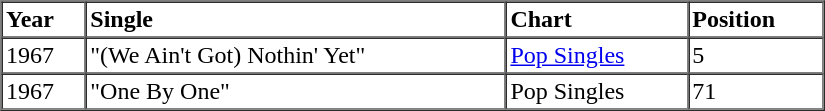<table border=1 cellspacing=0 cellpadding=2 width="550px">
<tr>
<th align="left">Year</th>
<th align="left">Single</th>
<th align="left">Chart</th>
<th align="left">Position</th>
</tr>
<tr>
<td align="left">1967</td>
<td align="left">"(We Ain't Got) Nothin' Yet"</td>
<td align="left"><a href='#'>Pop Singles</a></td>
<td align="left">5</td>
</tr>
<tr>
<td align="left">1967</td>
<td align="left">"One By One"</td>
<td align="left">Pop Singles</td>
<td align="left">71</td>
</tr>
<tr>
</tr>
</table>
